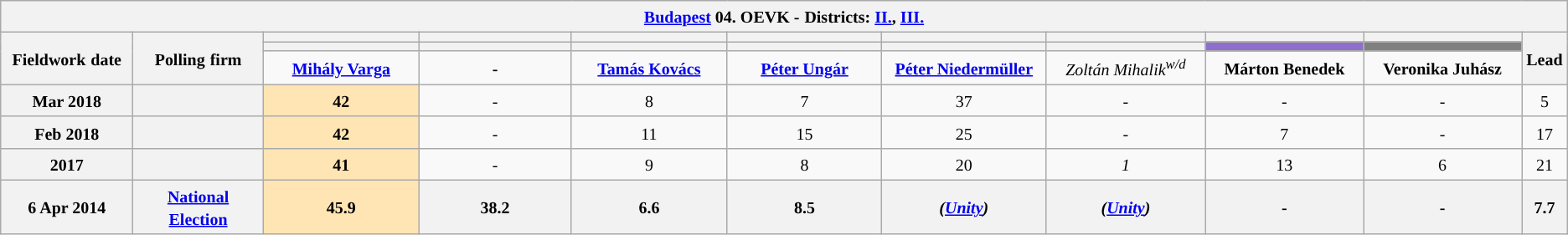<table class="wikitable mw-collapsible mw-collapsed" style="text-align:center">
<tr>
<th colspan="11" style="width: 980pt;"><small><a href='#'>Budapest</a> 04. OEVK -</small> <small>Districts: <a href='#'>II.</a>, <a href='#'>III.</a></small></th>
</tr>
<tr>
<th rowspan="3" style="width: 80pt;"><small>Fieldwork</small> <small>date</small></th>
<th rowspan="3" style="width: 80pt;"><strong><small>Polling</small> <small>firm</small></strong></th>
<th style="width: 100pt;"><small></small></th>
<th style="width: 100pt;"><small> </small></th>
<th style="width: 100pt;"></th>
<th style="width: 100pt;"></th>
<th style="width: 100pt;"></th>
<th style="width: 100pt;"></th>
<th style="width: 100pt;"></th>
<th style="width: 100pt;"></th>
<th rowspan="3" style="width: 20pt;"><small>Lead</small></th>
</tr>
<tr>
<th style="color:inherit;background:"></th>
<th style="color:inherit;background:"></th>
<th style="color:inherit;background:"></th>
<th style="color:inherit;background:"></th>
<th style="color:inherit;background:"></th>
<th style="color:inherit;background:"></th>
<th style="color:inherit;background:#8E6FCE;"></th>
<th style="color:inherit;background:#808080;"></th>
</tr>
<tr>
<td><small><strong><a href='#'>Mihály Varga</a></strong></small></td>
<td><small><strong>-</strong></small></td>
<td><small><a href='#'><strong>Tamás Kovács</strong></a></small></td>
<td><small><a href='#'><strong>Péter Ungár</strong></a></small></td>
<td><small><strong><a href='#'>Péter Niedermüller</a></strong></small></td>
<td><small><em>Zoltán Mihalik<sup>w/d</sup></em></small></td>
<td><small><strong>Márton Benedek</strong></small></td>
<td><small><strong>Veronika Juhász</strong></small></td>
</tr>
<tr>
<th><small>Mar 2018</small></th>
<th><small></small></th>
<td style="background:#FFE5B4"><small><strong>42</strong></small></td>
<td><small>-</small></td>
<td><small>8</small></td>
<td><small>7</small></td>
<td><small>37</small></td>
<td><small><em>-</em></small></td>
<td><small>-</small></td>
<td><small>-</small></td>
<td style="background:"><small>5</small></td>
</tr>
<tr>
<th><small>Feb 2018</small></th>
<th> </th>
<td style="background:#FFE5B4"><small><strong>42</strong></small></td>
<td><small>-</small></td>
<td><small>11</small></td>
<td><small>15</small></td>
<td><small>25</small></td>
<td><small><em>-</em></small></td>
<td><small>7</small></td>
<td><small>-</small></td>
<td style="background:"><small>17</small></td>
</tr>
<tr>
<th><small>2017</small></th>
<th><small></small></th>
<td style="background:#FFE5B4"><small><strong>41</strong></small></td>
<td><small>-</small></td>
<td><small>9</small></td>
<td><small>8</small></td>
<td><small>20</small></td>
<td><small><em>1</em></small></td>
<td><small>13</small></td>
<td><small>6</small></td>
<td style="background:"><small>21</small></td>
</tr>
<tr>
<th><small>6 Apr 2014</small></th>
<th><a href='#'><small>National Election</small></a></th>
<th style="background:#FFE5B4"><small>45.9</small></th>
<th><small>38.2</small></th>
<th><small>6.6</small></th>
<th><small>8.5</small></th>
<th><small><em>(<a href='#'>Unity</a>)</em></small></th>
<th><small><em>(<a href='#'>Unity</a>)</em></small></th>
<th><small>-</small></th>
<th><small>-</small></th>
<th style="background:"><small>7.7</small></th>
</tr>
</table>
